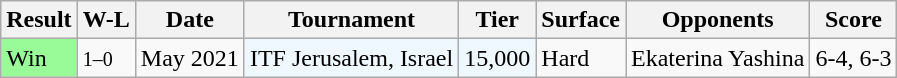<table class="sortable wikitable">
<tr>
<th>Result</th>
<th class="unsortable">W-L</th>
<th>Date</th>
<th>Tournament</th>
<th>Tier</th>
<th>Surface</th>
<th>Opponents</th>
<th class="unsortable">Score</th>
</tr>
<tr>
<td style="background:#98fb98;">Win</td>
<td><small>1–0</small></td>
<td>May 2021</td>
<td style="background:#f0f8ff;">ITF Jerusalem, Israel</td>
<td style="background:#f0f8ff;">15,000</td>
<td>Hard</td>
<td> Ekaterina Yashina</td>
<td>6-4, 6-3</td>
</tr>
</table>
